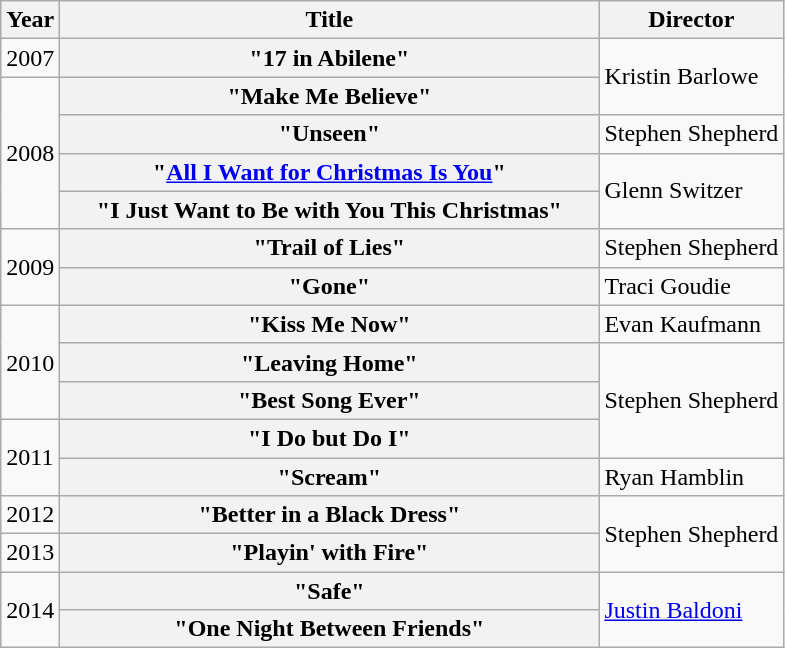<table class="wikitable plainrowheaders">
<tr>
<th>Year</th>
<th style="width:22em;">Title</th>
<th>Director</th>
</tr>
<tr>
<td>2007</td>
<th scope="row">"17 in Abilene"</th>
<td rowspan="2">Kristin Barlowe</td>
</tr>
<tr>
<td rowspan="4">2008</td>
<th scope="row">"Make Me Believe"</th>
</tr>
<tr>
<th scope="row">"Unseen"</th>
<td>Stephen Shepherd</td>
</tr>
<tr>
<th scope="row">"<a href='#'>All I Want for Christmas Is You</a>"</th>
<td rowspan="2">Glenn Switzer</td>
</tr>
<tr>
<th scope="row">"I Just Want to Be with You This Christmas"</th>
</tr>
<tr>
<td rowspan="2">2009</td>
<th scope="row">"Trail of Lies"</th>
<td>Stephen Shepherd</td>
</tr>
<tr>
<th scope="row">"Gone"</th>
<td>Traci Goudie</td>
</tr>
<tr>
<td rowspan="3">2010</td>
<th scope="row">"Kiss Me Now"</th>
<td>Evan Kaufmann</td>
</tr>
<tr>
<th scope="row">"Leaving Home"</th>
<td rowspan="3">Stephen Shepherd</td>
</tr>
<tr>
<th scope="row">"Best Song Ever"</th>
</tr>
<tr>
<td rowspan="2">2011</td>
<th scope="row">"I Do but Do I"</th>
</tr>
<tr>
<th scope="row">"Scream"</th>
<td>Ryan Hamblin</td>
</tr>
<tr>
<td>2012</td>
<th scope="row">"Better in a Black Dress"</th>
<td rowspan="2">Stephen Shepherd</td>
</tr>
<tr>
<td>2013</td>
<th scope="row">"Playin' with Fire"</th>
</tr>
<tr>
<td rowspan="2">2014</td>
<th scope="row">"Safe"</th>
<td rowspan="2"><a href='#'>Justin Baldoni</a></td>
</tr>
<tr>
<th scope="row">"One Night Between Friends"</th>
</tr>
</table>
